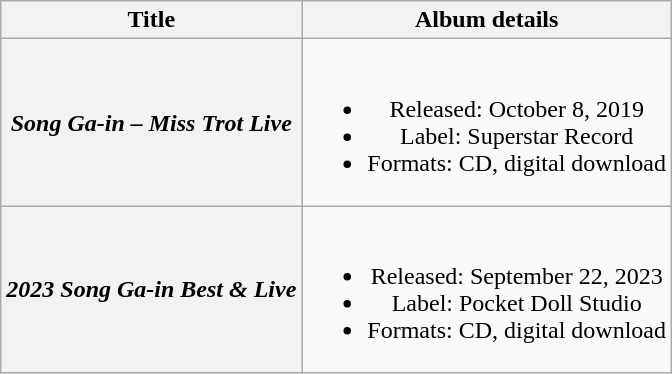<table class="wikitable plainrowheaders" style="text-align:center;">
<tr>
<th scope="col">Title</th>
<th scope="col">Album details</th>
</tr>
<tr>
<th scope="row"><em>Song Ga-in – Miss Trot Live</em></th>
<td><br><ul><li>Released: October 8, 2019</li><li>Label: Superstar Record</li><li>Formats: CD, digital download</li></ul></td>
</tr>
<tr>
<th scope="row"><em>2023 Song Ga-in Best & Live</em></th>
<td><br><ul><li>Released: September 22, 2023</li><li>Label: Pocket Doll Studio</li><li>Formats: CD, digital download</li></ul></td>
</tr>
</table>
